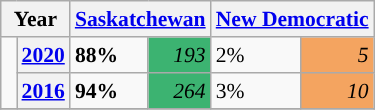<table class="wikitable" style="float:right; width:400; font-size:90%; margin-left:1em;">
<tr>
<th colspan="2" scope="col">Year</th>
<th colspan="2" scope="col"><a href='#'>Saskatchewan</a></th>
<th colspan="2" scope="col"><a href='#'>New Democratic</a></th>
</tr>
<tr>
<td rowspan="2" style="width: 0.25em; background-color: "></td>
<th><a href='#'>2020</a></th>
<td><strong>88%</strong></td>
<td style="text-align:right; background:#3CB371;"><em>193</em></td>
<td>2%</td>
<td style="text-align:right; background:#F4A460;"><em>5</em></td>
</tr>
<tr>
<th><a href='#'>2016</a></th>
<td><strong>94%</strong></td>
<td style="text-align:right; background:#3CB371;"><em>264</em></td>
<td>3%</td>
<td style="text-align:right; background:#F4A460;"><em>10</em></td>
</tr>
<tr>
</tr>
</table>
